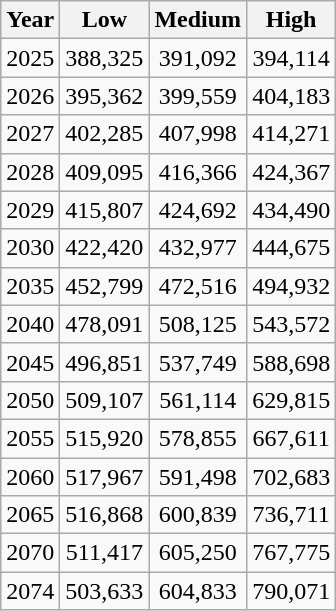<table class = "wikitable" style = "clear: left; right: left; margin-right: 1em;">
<tr>
<th>Year</th>
<th>Low</th>
<th>Medium</th>
<th>High</th>
</tr>
<tr style = "text-align: center;">
<td>2025</td>
<td>388,325</td>
<td>391,092</td>
<td>394,114</td>
</tr>
<tr style = "text-align: center;">
<td>2026</td>
<td>395,362</td>
<td>399,559</td>
<td>404,183</td>
</tr>
<tr style = "text-align: center;">
<td>2027</td>
<td>402,285</td>
<td>407,998</td>
<td>414,271</td>
</tr>
<tr style = "text-align: center;">
<td>2028</td>
<td>409,095</td>
<td>416,366</td>
<td>424,367</td>
</tr>
<tr style = "text-align: center;">
<td>2029</td>
<td>415,807</td>
<td>424,692</td>
<td>434,490</td>
</tr>
<tr style = "text-align: center;">
<td>2030</td>
<td>422,420</td>
<td>432,977</td>
<td>444,675</td>
</tr>
<tr style = "text-align: center;">
<td>2035</td>
<td>452,799</td>
<td>472,516</td>
<td>494,932</td>
</tr>
<tr style = "text-align: center;">
<td>2040</td>
<td>478,091</td>
<td>508,125</td>
<td>543,572</td>
</tr>
<tr style = "text-align: center;">
<td>2045</td>
<td>496,851</td>
<td>537,749</td>
<td>588,698</td>
</tr>
<tr style = "text-align: center;">
<td>2050</td>
<td>509,107</td>
<td>561,114</td>
<td>629,815</td>
</tr>
<tr style = "text-align: center;">
<td>2055</td>
<td>515,920</td>
<td>578,855</td>
<td>667,611</td>
</tr>
<tr style = "text-align: center;">
<td>2060</td>
<td>517,967</td>
<td>591,498</td>
<td>702,683</td>
</tr>
<tr style = "text-align: center;">
<td>2065</td>
<td>516,868</td>
<td>600,839</td>
<td>736,711</td>
</tr>
<tr style = "text-align: center;">
<td>2070</td>
<td>511,417</td>
<td>605,250</td>
<td>767,775</td>
</tr>
<tr style = "text-align: center;">
<td>2074</td>
<td>503,633</td>
<td>604,833</td>
<td>790,071</td>
</tr>
</table>
